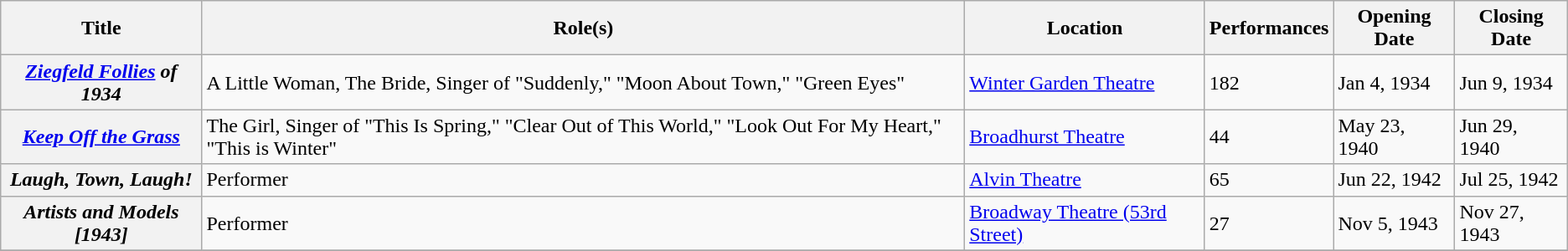<table class="wikitable plainrowheaders sortable">
<tr>
<th scope="col">Title</th>
<th scope="col">Role(s)</th>
<th scope="col">Location</th>
<th scope="col">Performances</th>
<th scope="col">Opening Date</th>
<th scope="col">Closing Date</th>
</tr>
<tr>
<th scope="row"><em><a href='#'>Ziegfeld Follies</a> of 1934</em></th>
<td>A Little Woman, The Bride, Singer of "Suddenly," "Moon About Town," "Green Eyes"</td>
<td><a href='#'>Winter Garden Theatre</a></td>
<td>182</td>
<td>Jan 4, 1934</td>
<td>Jun 9, 1934</td>
</tr>
<tr>
<th scope="row"><em><a href='#'>Keep Off the Grass</a></em></th>
<td>The Girl, Singer of "This Is Spring," "Clear Out of This World," "Look Out For My Heart," "This is Winter"</td>
<td><a href='#'>Broadhurst Theatre</a></td>
<td>44</td>
<td>May 23, 1940</td>
<td>Jun 29, 1940</td>
</tr>
<tr>
<th scope="row"><em>Laugh, Town, Laugh!</em></th>
<td>Performer</td>
<td><a href='#'>Alvin Theatre</a></td>
<td>65</td>
<td>Jun 22, 1942</td>
<td>Jul 25, 1942</td>
</tr>
<tr>
<th scope="row"><em>Artists and Models [1943]</em></th>
<td>Performer</td>
<td><a href='#'>Broadway Theatre (53rd Street)</a></td>
<td>27</td>
<td>Nov 5, 1943</td>
<td>Nov 27, 1943</td>
</tr>
<tr>
</tr>
</table>
